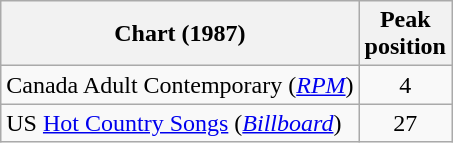<table class="wikitable sortable">
<tr>
<th align="left">Chart (1987)</th>
<th align="center">Peak<br>position</th>
</tr>
<tr>
<td align="left">Canada Adult Contemporary (<em><a href='#'>RPM</a></em>)</td>
<td align="center">4</td>
</tr>
<tr>
<td align="left">US <a href='#'>Hot Country Songs</a> (<em><a href='#'>Billboard</a></em>)</td>
<td align="center">27</td>
</tr>
</table>
